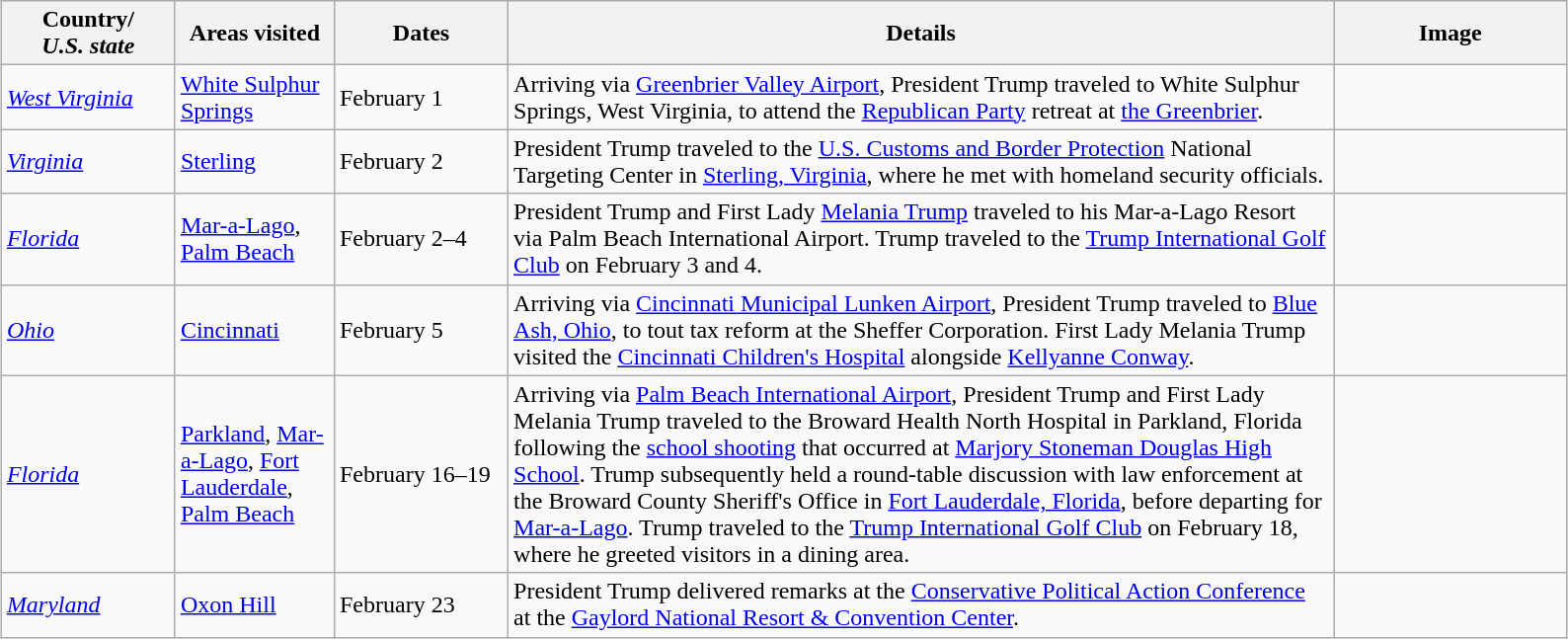<table class="wikitable" style="margin: 1em auto 1em auto">
<tr>
<th width=110>Country/<br><em>U.S. state</em></th>
<th width=100>Areas visited</th>
<th width=110>Dates</th>
<th width=550>Details</th>
<th width=150>Image</th>
</tr>
<tr>
<td> <em><a href='#'>West Virginia</a></em></td>
<td><a href='#'>White Sulphur Springs</a></td>
<td>February 1</td>
<td>Arriving via <a href='#'>Greenbrier Valley Airport</a>, President Trump traveled to White Sulphur Springs, West Virginia, to attend the <a href='#'>Republican Party</a> retreat at <a href='#'>the Greenbrier</a>.</td>
<td></td>
</tr>
<tr>
<td> <em><a href='#'>Virginia</a></em></td>
<td><a href='#'>Sterling</a></td>
<td>February 2</td>
<td>President Trump traveled to the <a href='#'>U.S. Customs and Border Protection</a> National Targeting Center in <a href='#'>Sterling, Virginia</a>, where he met with homeland security officials.</td>
<td></td>
</tr>
<tr>
<td> <em><a href='#'>Florida</a></em></td>
<td><a href='#'>Mar-a-Lago</a>, <a href='#'>Palm Beach</a></td>
<td>February 2–4</td>
<td>President Trump and First Lady <a href='#'>Melania Trump</a> traveled to his Mar-a-Lago Resort via Palm Beach International Airport. Trump traveled to the <a href='#'>Trump International Golf Club</a> on February 3 and 4.</td>
<td></td>
</tr>
<tr>
<td> <em><a href='#'>Ohio</a></em></td>
<td><a href='#'>Cincinnati</a></td>
<td>February 5</td>
<td>Arriving via <a href='#'>Cincinnati Municipal Lunken Airport</a>, President Trump traveled to <a href='#'>Blue Ash, Ohio</a>, to tout tax reform at the Sheffer Corporation. First Lady Melania Trump visited the <a href='#'>Cincinnati Children's Hospital</a> alongside <a href='#'>Kellyanne Conway</a>.</td>
<td></td>
</tr>
<tr>
<td> <em><a href='#'>Florida</a></em></td>
<td><a href='#'>Parkland</a>, <a href='#'>Mar-a-Lago</a>, <a href='#'>Fort Lauderdale</a>, <a href='#'>Palm Beach</a></td>
<td>February 16–19</td>
<td>Arriving via <a href='#'>Palm Beach International Airport</a>, President Trump and First Lady Melania Trump traveled to the Broward Health North Hospital in Parkland, Florida following the <a href='#'>school shooting</a> that occurred at <a href='#'>Marjory Stoneman Douglas High School</a>. Trump subsequently held a round-table discussion with law enforcement at the Broward County Sheriff's Office in <a href='#'>Fort Lauderdale, Florida</a>, before departing for <a href='#'>Mar-a-Lago</a>. Trump traveled to the <a href='#'>Trump International Golf Club</a> on February 18, where he greeted visitors in a dining area.</td>
<td></td>
</tr>
<tr>
<td> <em><a href='#'>Maryland</a></em></td>
<td><a href='#'>Oxon Hill</a></td>
<td>February 23</td>
<td>President Trump delivered remarks at the <a href='#'>Conservative Political Action Conference</a> at the <a href='#'>Gaylord National Resort & Convention Center</a>.</td>
<td></td>
</tr>
</table>
